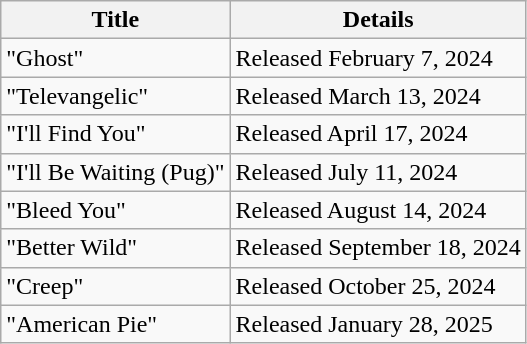<table class="wikitable">
<tr>
<th>Title</th>
<th>Details</th>
</tr>
<tr>
<td>"Ghost"</td>
<td>Released February 7, 2024</td>
</tr>
<tr>
<td>"Televangelic"</td>
<td>Released March 13, 2024</td>
</tr>
<tr>
<td>"I'll Find You"</td>
<td>Released April 17, 2024</td>
</tr>
<tr>
<td>"I'll Be Waiting (Pug)"</td>
<td>Released July 11, 2024</td>
</tr>
<tr>
<td>"Bleed You"</td>
<td>Released August 14, 2024</td>
</tr>
<tr>
<td>"Better Wild"</td>
<td>Released September 18, 2024</td>
</tr>
<tr>
<td>"Creep"</td>
<td>Released October 25, 2024</td>
</tr>
<tr>
<td>"American Pie"</td>
<td>Released January 28, 2025</td>
</tr>
</table>
